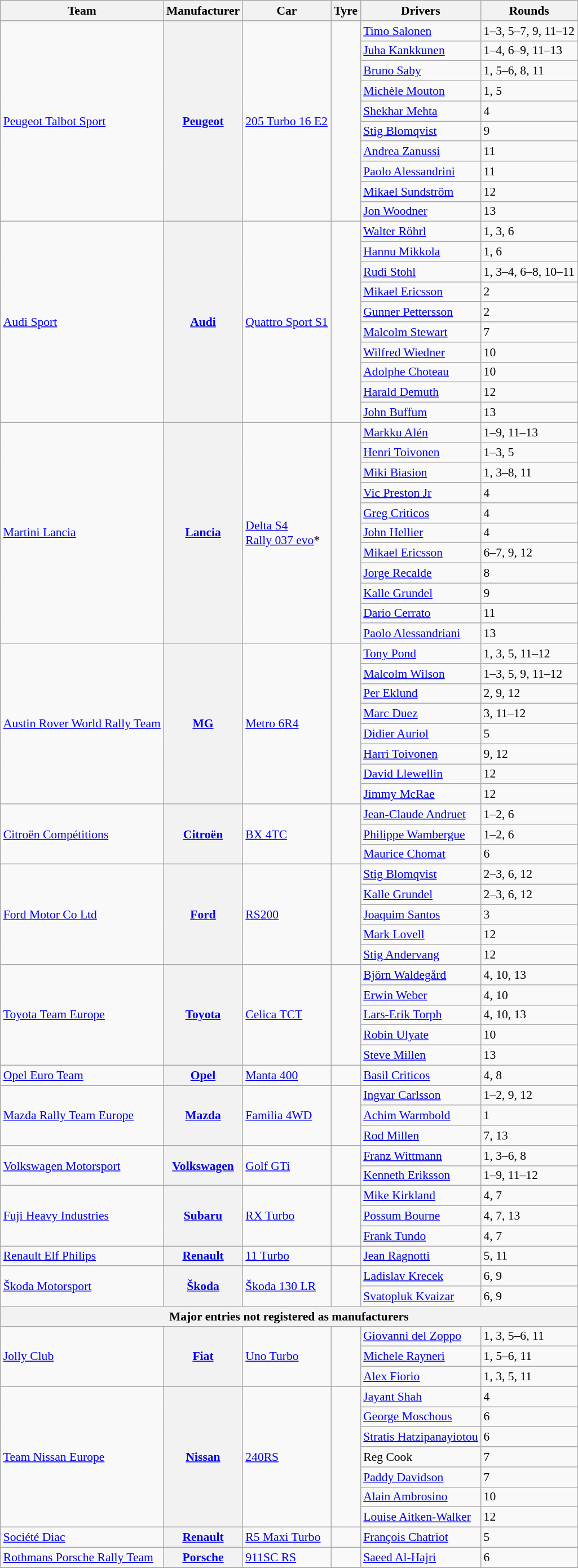<table class="wikitable" style="font-size: 90%">
<tr>
<th>Team</th>
<th>Manufacturer</th>
<th>Car</th>
<th>Tyre</th>
<th>Drivers</th>
<th>Rounds</th>
</tr>
<tr>
<td rowspan="10"> <a href='#'>Peugeot Talbot Sport</a></td>
<th rowspan="10"><a href='#'>Peugeot</a></th>
<td rowspan="10"><a href='#'>205 Turbo 16 E2</a></td>
<td rowspan="10" align="center"></td>
<td> <a href='#'>Timo Salonen</a></td>
<td>1–3, 5–7, 9, 11–12</td>
</tr>
<tr>
<td> <a href='#'>Juha Kankkunen</a></td>
<td>1–4, 6–9, 11–13</td>
</tr>
<tr>
<td> <a href='#'>Bruno Saby</a></td>
<td>1, 5–6, 8, 11</td>
</tr>
<tr>
<td> <a href='#'>Michèle Mouton</a></td>
<td>1, 5</td>
</tr>
<tr>
<td> <a href='#'>Shekhar Mehta</a></td>
<td>4</td>
</tr>
<tr>
<td> <a href='#'>Stig Blomqvist</a></td>
<td>9</td>
</tr>
<tr>
<td> <a href='#'>Andrea Zanussi</a></td>
<td>11</td>
</tr>
<tr>
<td> <a href='#'>Paolo Alessandrini</a></td>
<td>11</td>
</tr>
<tr>
<td> <a href='#'>Mikael Sundström</a></td>
<td>12</td>
</tr>
<tr>
<td> <a href='#'>Jon Woodner</a></td>
<td>13</td>
</tr>
<tr>
<td rowspan="10"> <a href='#'>Audi Sport</a></td>
<th rowspan="10"><a href='#'>Audi</a></th>
<td rowspan="10"><a href='#'>Quattro Sport S1</a></td>
<td rowspan="10" align="center"></td>
<td> <a href='#'>Walter Röhrl</a></td>
<td>1, 3, 6</td>
</tr>
<tr>
<td> <a href='#'>Hannu Mikkola</a></td>
<td>1, 6</td>
</tr>
<tr>
<td> <a href='#'>Rudi Stohl</a></td>
<td>1, 3–4, 6–8, 10–11</td>
</tr>
<tr>
<td> <a href='#'>Mikael Ericsson</a></td>
<td>2</td>
</tr>
<tr>
<td> <a href='#'>Gunner Pettersson</a></td>
<td>2</td>
</tr>
<tr>
<td> <a href='#'>Malcolm Stewart</a></td>
<td>7</td>
</tr>
<tr>
<td> <a href='#'>Wilfred Wiedner</a></td>
<td>10</td>
</tr>
<tr>
<td> <a href='#'>Adolphe Choteau</a></td>
<td>10</td>
</tr>
<tr>
<td> <a href='#'>Harald Demuth</a></td>
<td>12</td>
</tr>
<tr>
<td> <a href='#'>John Buffum</a></td>
<td>13</td>
</tr>
<tr>
<td rowspan="11"> <a href='#'>Martini Lancia</a></td>
<th rowspan="11"><a href='#'>Lancia</a></th>
<td rowspan="11"><a href='#'>Delta S4</a><br><a href='#'>Rally 037 evo</a>*</td>
<td rowspan="11" align="center"></td>
<td> <a href='#'>Markku Alén</a></td>
<td>1–9, 11–13</td>
</tr>
<tr>
<td> <a href='#'>Henri Toivonen</a></td>
<td>1–3, 5</td>
</tr>
<tr>
<td> <a href='#'>Miki Biasion</a></td>
<td>1, 3–8, 11</td>
</tr>
<tr>
<td> <a href='#'>Vic Preston Jr</a></td>
<td>4</td>
</tr>
<tr>
<td> <a href='#'>Greg Criticos</a></td>
<td>4</td>
</tr>
<tr>
<td> <a href='#'>John Hellier</a></td>
<td>4</td>
</tr>
<tr>
<td> <a href='#'>Mikael Ericsson</a></td>
<td>6–7, 9, 12</td>
</tr>
<tr>
<td> <a href='#'>Jorge Recalde</a></td>
<td>8</td>
</tr>
<tr>
<td> <a href='#'>Kalle Grundel</a></td>
<td>9</td>
</tr>
<tr>
<td> <a href='#'>Dario Cerrato</a></td>
<td>11</td>
</tr>
<tr>
<td> <a href='#'>Paolo Alessandriani</a></td>
<td>13</td>
</tr>
<tr>
<td rowspan="8"> <a href='#'>Austin Rover World Rally Team</a></td>
<th rowspan="8"><a href='#'>MG</a></th>
<td rowspan="8"><a href='#'>Metro 6R4</a></td>
<td rowspan="8" align="center"></td>
<td> <a href='#'>Tony Pond</a></td>
<td>1, 3, 5, 11–12</td>
</tr>
<tr>
<td> <a href='#'>Malcolm Wilson</a></td>
<td>1–3, 5, 9, 11–12</td>
</tr>
<tr>
<td> <a href='#'>Per Eklund</a></td>
<td>2, 9, 12</td>
</tr>
<tr>
<td> <a href='#'>Marc Duez</a></td>
<td>3, 11–12</td>
</tr>
<tr>
<td> <a href='#'>Didier Auriol</a></td>
<td>5</td>
</tr>
<tr>
<td> <a href='#'>Harri Toivonen</a></td>
<td>9, 12</td>
</tr>
<tr>
<td> <a href='#'>David Llewellin</a></td>
<td>12</td>
</tr>
<tr>
<td> <a href='#'>Jimmy McRae</a></td>
<td>12</td>
</tr>
<tr>
<td rowspan="3"> <a href='#'>Citroën Compétitions</a></td>
<th rowspan="3"><a href='#'>Citroën</a></th>
<td rowspan="3"><a href='#'>BX 4TC</a></td>
<td rowspan="3" align="center"></td>
<td> <a href='#'>Jean-Claude Andruet</a></td>
<td>1–2, 6</td>
</tr>
<tr>
<td> <a href='#'>Philippe Wambergue</a></td>
<td>1–2, 6</td>
</tr>
<tr>
<td> <a href='#'>Maurice Chomat</a></td>
<td>6</td>
</tr>
<tr>
<td rowspan="5"> <a href='#'>Ford Motor Co
Ltd</a></td>
<th rowspan="5"><a href='#'>Ford</a></th>
<td rowspan="5"><a href='#'>RS200</a></td>
<td rowspan="5" align="center"></td>
<td> <a href='#'>Stig Blomqvist</a></td>
<td>2–3, 6, 12</td>
</tr>
<tr>
<td> <a href='#'>Kalle Grundel</a></td>
<td>2–3, 6, 12</td>
</tr>
<tr>
<td> <a href='#'>Joaquim Santos</a></td>
<td>3</td>
</tr>
<tr>
<td> <a href='#'>Mark Lovell</a></td>
<td>12</td>
</tr>
<tr>
<td> <a href='#'>Stig Andervang</a></td>
<td>12</td>
</tr>
<tr>
<td rowspan="5"> <a href='#'>Toyota Team Europe</a></td>
<th rowspan="5"><a href='#'>Toyota</a></th>
<td rowspan="5"><a href='#'>Celica TCT</a></td>
<td rowspan="5" align="center"></td>
<td> <a href='#'>Björn Waldegård</a></td>
<td>4, 10, 13</td>
</tr>
<tr>
<td> <a href='#'>Erwin Weber</a></td>
<td>4, 10</td>
</tr>
<tr>
<td> <a href='#'>Lars-Erik Torph</a></td>
<td>4, 10, 13</td>
</tr>
<tr>
<td> <a href='#'>Robin Ulyate</a></td>
<td>10</td>
</tr>
<tr>
<td> <a href='#'>Steve Millen</a></td>
<td>13</td>
</tr>
<tr>
<td> <a href='#'>Opel Euro Team</a></td>
<th><a href='#'>Opel</a></th>
<td><a href='#'>Manta 400</a></td>
<td align="center"></td>
<td> <a href='#'>Basil Criticos</a></td>
<td>4, 8</td>
</tr>
<tr>
<td rowspan="3"> <a href='#'>Mazda Rally Team Europe</a></td>
<th rowspan="3"><a href='#'>Mazda</a></th>
<td rowspan="3"><a href='#'>Familia 4WD</a></td>
<td rowspan="3" align="center"></td>
<td> <a href='#'>Ingvar Carlsson</a></td>
<td>1–2, 9, 12</td>
</tr>
<tr>
<td> <a href='#'>Achim Warmbold</a></td>
<td>1</td>
</tr>
<tr>
<td> <a href='#'>Rod Millen</a></td>
<td>7, 13</td>
</tr>
<tr>
<td rowspan="2"> <a href='#'>Volkswagen Motorsport</a></td>
<th rowspan="2"><a href='#'>Volkswagen</a></th>
<td rowspan="2"><a href='#'>Golf GTi</a></td>
<td rowspan="2" align="center"></td>
<td> <a href='#'>Franz Wittmann</a></td>
<td>1, 3–6, 8</td>
</tr>
<tr>
<td> <a href='#'>Kenneth Eriksson</a></td>
<td>1–9, 11–12</td>
</tr>
<tr>
<td rowspan="3"> <a href='#'>Fuji Heavy Industries</a></td>
<th rowspan="3"><a href='#'>Subaru</a></th>
<td rowspan="3"><a href='#'>RX Turbo</a></td>
<td rowspan="3" align="center"></td>
<td> <a href='#'>Mike Kirkland</a></td>
<td>4, 7</td>
</tr>
<tr>
<td> <a href='#'>Possum Bourne</a></td>
<td>4, 7, 13</td>
</tr>
<tr>
<td> <a href='#'>Frank Tundo</a></td>
<td>4, 7</td>
</tr>
<tr>
<td> <a href='#'>Renault Elf Philips</a></td>
<th><a href='#'>Renault</a></th>
<td><a href='#'>11 Turbo</a></td>
<td align=center></td>
<td> <a href='#'>Jean Ragnotti</a></td>
<td>5, 11</td>
</tr>
<tr>
<td rowspan="2"> <a href='#'>Škoda Motorsport</a></td>
<th rowspan="2"><a href='#'>Škoda</a></th>
<td rowspan="2"><a href='#'>Škoda 130 LR</a></td>
<td rowspan="2" align="center"></td>
<td> <a href='#'>Ladislav Krecek</a></td>
<td>6, 9</td>
</tr>
<tr>
<td> <a href='#'>Svatopluk Kvaizar</a></td>
<td>6, 9</td>
</tr>
<tr>
<th colspan="6">Major entries not registered as manufacturers</th>
</tr>
<tr>
<td rowspan="3"> <a href='#'>Jolly Club</a></td>
<th rowspan="3"><a href='#'>Fiat</a></th>
<td rowspan="3"><a href='#'>Uno Turbo</a></td>
<td rowspan="3" align="center"></td>
<td> <a href='#'>Giovanni del Zoppo</a></td>
<td>1, 3, 5–6, 11</td>
</tr>
<tr>
<td> <a href='#'>Michele Rayneri</a></td>
<td>1, 5–6, 11</td>
</tr>
<tr>
<td> <a href='#'>Alex Fiorio</a></td>
<td>1, 3, 5, 11</td>
</tr>
<tr>
<td rowspan="7"> <a href='#'>Team Nissan Europe</a></td>
<th rowspan="7"><a href='#'>Nissan</a></th>
<td rowspan="7"><a href='#'>240RS</a></td>
<td rowspan="7" align="center"></td>
<td> <a href='#'>Jayant Shah</a></td>
<td>4</td>
</tr>
<tr>
<td> <a href='#'>George Moschous</a></td>
<td>6</td>
</tr>
<tr>
<td> <a href='#'>Stratis Hatzipanayiotou</a></td>
<td>6</td>
</tr>
<tr>
<td> Reg Cook</td>
<td>7</td>
</tr>
<tr>
<td> <a href='#'>Paddy Davidson</a></td>
<td>7</td>
</tr>
<tr>
<td> <a href='#'>Alain Ambrosino</a></td>
<td>10</td>
</tr>
<tr>
<td> <a href='#'>Louise Aitken-Walker</a></td>
<td>12</td>
</tr>
<tr>
<td> <a href='#'>Société Diac</a></td>
<th><a href='#'>Renault</a></th>
<td><a href='#'>R5 Maxi Turbo</a></td>
<td align="center"></td>
<td> <a href='#'>François Chatriot</a></td>
<td>5</td>
</tr>
<tr>
<td> <a href='#'>Rothmans Porsche Rally Team</a></td>
<th><a href='#'>Porsche</a></th>
<td><a href='#'>911SC RS</a></td>
<td align="center"></td>
<td> <a href='#'>Saeed Al-Hajri</a></td>
<td>6</td>
</tr>
<tr>
</tr>
</table>
